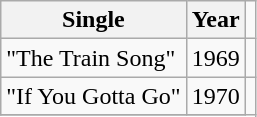<table class="wikitable">
<tr>
<th>Single</th>
<th>Year</th>
</tr>
<tr>
<td>"The Train Song"</td>
<td>1969</td>
<td></td>
</tr>
<tr>
<td>"If You Gotta Go"</td>
<td>1970</td>
<td rowspan="2"></td>
</tr>
<tr>
</tr>
</table>
